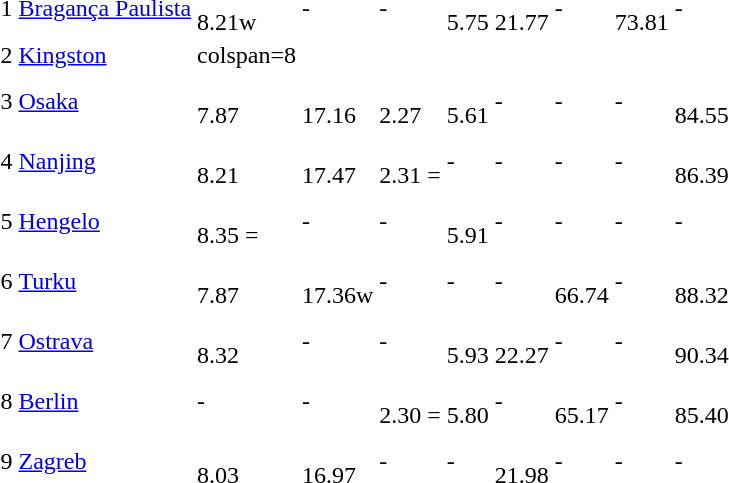<table>
<tr>
<td>1</td>
<td align=left><a href='#'>Bragança Paulista</a></td>
<td><br>8.21w</td>
<td>-</td>
<td>-</td>
<td><br>5.75 </td>
<td><br>21.77 </td>
<td>-</td>
<td><br>73.81 </td>
<td>-</td>
</tr>
<tr>
<td>2</td>
<td align=left><a href='#'>Kingston</a></td>
<td>colspan=8 </td>
</tr>
<tr>
<td>3</td>
<td align=left><a href='#'>Osaka</a></td>
<td><br>7.87 </td>
<td><br>17.16</td>
<td><br>2.27 </td>
<td><br>5.61</td>
<td>-</td>
<td>-</td>
<td>-</td>
<td><br>84.55 </td>
</tr>
<tr>
<td>4</td>
<td align=left><a href='#'>Nanjing</a></td>
<td><br>8.21</td>
<td><br>17.47 </td>
<td><br>2.31 = </td>
<td>-</td>
<td>-</td>
<td>-</td>
<td>-</td>
<td><br>86.39 </td>
</tr>
<tr>
<td>5</td>
<td align=left><a href='#'>Hengelo</a></td>
<td><br>8.35 =</td>
<td>-</td>
<td>-</td>
<td><br>5.91 </td>
<td>-</td>
<td>-</td>
<td>-</td>
<td>-</td>
</tr>
<tr>
<td>6</td>
<td align=left><a href='#'>Turku</a></td>
<td><br>7.87</td>
<td><br>17.36w</td>
<td>-</td>
<td>-</td>
<td>-</td>
<td><br>66.74</td>
<td>-</td>
<td><br>88.32</td>
</tr>
<tr>
<td>7</td>
<td align=left><a href='#'>Ostrava</a></td>
<td><br>8.32</td>
<td>-</td>
<td>-</td>
<td><br>5.93 </td>
<td><br>22.27 </td>
<td>-</td>
<td>-</td>
<td><br>90.34   </td>
</tr>
<tr>
<td>8</td>
<td align=left><a href='#'>Berlin</a></td>
<td>-</td>
<td>-</td>
<td><br>2.30 =</td>
<td><br>5.80</td>
<td>-</td>
<td><br>65.17</td>
<td>-</td>
<td><br>85.40</td>
</tr>
<tr>
<td>9</td>
<td align=left><a href='#'>Zagreb</a></td>
<td><br>8.03</td>
<td><br>16.97 </td>
<td>-</td>
<td>-</td>
<td><br>21.98</td>
<td>-</td>
<td>-</td>
<td>-</td>
</tr>
</table>
